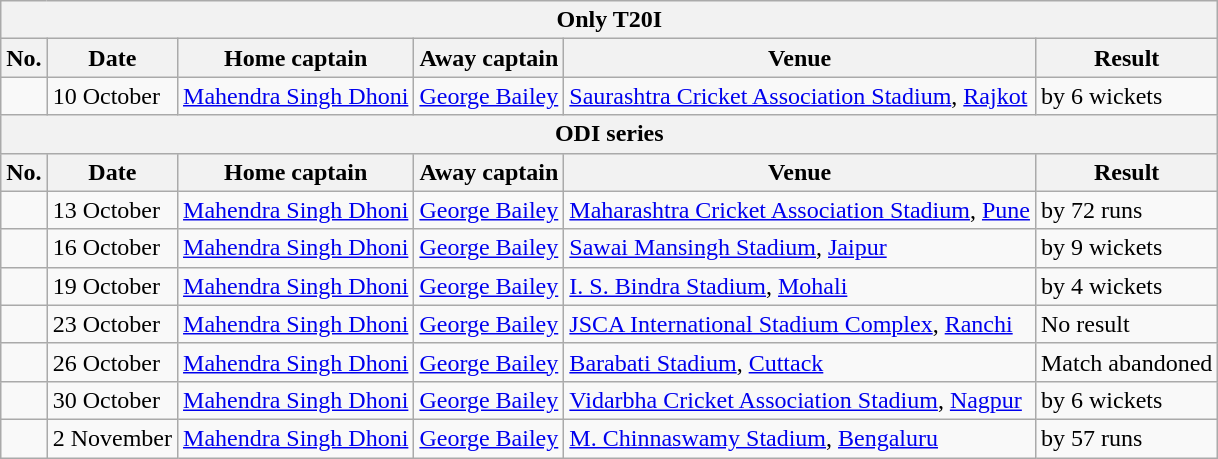<table class="wikitable">
<tr>
<th colspan="6">Only T20I</th>
</tr>
<tr>
<th>No.</th>
<th>Date</th>
<th>Home captain</th>
<th>Away captain</th>
<th>Venue</th>
<th>Result</th>
</tr>
<tr>
<td></td>
<td>10 October</td>
<td><a href='#'>Mahendra Singh Dhoni</a></td>
<td><a href='#'>George Bailey</a></td>
<td><a href='#'>Saurashtra Cricket Association Stadium</a>, <a href='#'>Rajkot</a></td>
<td> by 6 wickets</td>
</tr>
<tr>
<th colspan="6">ODI series</th>
</tr>
<tr>
<th>No.</th>
<th>Date</th>
<th>Home captain</th>
<th>Away captain</th>
<th>Venue</th>
<th>Result</th>
</tr>
<tr>
<td></td>
<td>13 October</td>
<td><a href='#'>Mahendra Singh Dhoni</a></td>
<td><a href='#'>George Bailey</a></td>
<td><a href='#'>Maharashtra Cricket Association Stadium</a>, <a href='#'>Pune</a></td>
<td> by 72 runs</td>
</tr>
<tr>
<td></td>
<td>16 October</td>
<td><a href='#'>Mahendra Singh Dhoni</a></td>
<td><a href='#'>George Bailey</a></td>
<td><a href='#'>Sawai Mansingh Stadium</a>, <a href='#'>Jaipur</a></td>
<td> by 9 wickets</td>
</tr>
<tr>
<td></td>
<td>19 October</td>
<td><a href='#'>Mahendra Singh Dhoni</a></td>
<td><a href='#'>George Bailey</a></td>
<td><a href='#'>I. S. Bindra Stadium</a>, <a href='#'>Mohali</a></td>
<td> by 4 wickets</td>
</tr>
<tr>
<td></td>
<td>23 October</td>
<td><a href='#'>Mahendra Singh Dhoni</a></td>
<td><a href='#'>George Bailey</a></td>
<td><a href='#'>JSCA International Stadium Complex</a>, <a href='#'>Ranchi</a></td>
<td>No result</td>
</tr>
<tr>
<td></td>
<td>26 October</td>
<td><a href='#'>Mahendra Singh Dhoni</a></td>
<td><a href='#'>George Bailey</a></td>
<td><a href='#'>Barabati Stadium</a>, <a href='#'>Cuttack</a></td>
<td>Match abandoned</td>
</tr>
<tr>
<td></td>
<td>30 October</td>
<td><a href='#'>Mahendra Singh Dhoni</a></td>
<td><a href='#'>George Bailey</a></td>
<td><a href='#'>Vidarbha Cricket Association Stadium</a>, <a href='#'>Nagpur</a></td>
<td> by 6 wickets</td>
</tr>
<tr>
<td></td>
<td>2 November</td>
<td><a href='#'>Mahendra Singh Dhoni</a></td>
<td><a href='#'>George Bailey</a></td>
<td><a href='#'>M. Chinnaswamy Stadium</a>, <a href='#'>Bengaluru</a></td>
<td> by 57 runs</td>
</tr>
</table>
